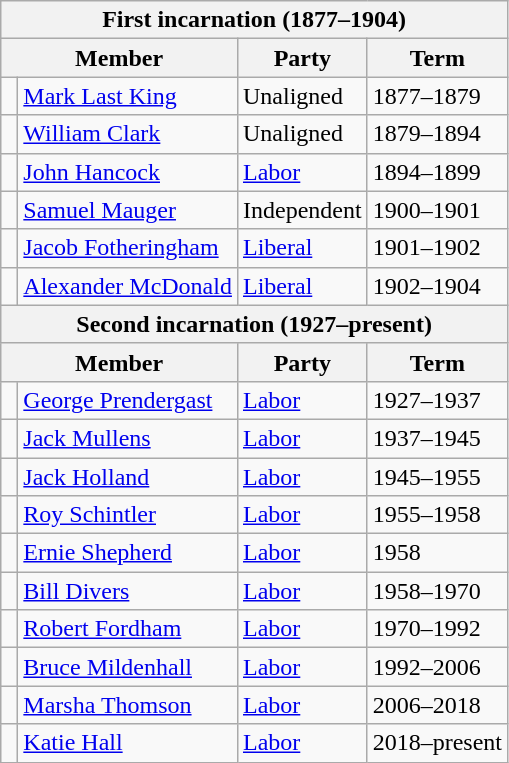<table class="wikitable">
<tr>
<th colspan="4">First incarnation (1877–1904)</th>
</tr>
<tr>
<th colspan="2">Member</th>
<th>Party</th>
<th>Term</th>
</tr>
<tr>
<td> </td>
<td><a href='#'>Mark Last King</a></td>
<td>Unaligned</td>
<td>1877–1879</td>
</tr>
<tr>
<td> </td>
<td><a href='#'>William Clark</a></td>
<td>Unaligned</td>
<td>1879–1894</td>
</tr>
<tr>
<td> </td>
<td><a href='#'>John Hancock</a></td>
<td><a href='#'>Labor</a></td>
<td>1894–1899</td>
</tr>
<tr>
<td> </td>
<td><a href='#'>Samuel Mauger</a></td>
<td>Independent</td>
<td>1900–1901</td>
</tr>
<tr>
<td> </td>
<td><a href='#'>Jacob Fotheringham</a></td>
<td><a href='#'>Liberal</a></td>
<td>1901–1902</td>
</tr>
<tr>
<td> </td>
<td><a href='#'>Alexander McDonald</a></td>
<td><a href='#'>Liberal</a></td>
<td>1902–1904</td>
</tr>
<tr>
<th colspan="4">Second incarnation (1927–present)</th>
</tr>
<tr>
<th colspan="2">Member</th>
<th>Party</th>
<th>Term</th>
</tr>
<tr>
<td> </td>
<td><a href='#'>George Prendergast</a></td>
<td><a href='#'>Labor</a></td>
<td>1927–1937</td>
</tr>
<tr>
<td> </td>
<td><a href='#'>Jack Mullens</a></td>
<td><a href='#'>Labor</a></td>
<td>1937–1945</td>
</tr>
<tr>
<td> </td>
<td><a href='#'>Jack Holland</a></td>
<td><a href='#'>Labor</a></td>
<td>1945–1955</td>
</tr>
<tr>
<td> </td>
<td><a href='#'>Roy Schintler</a></td>
<td><a href='#'>Labor</a></td>
<td>1955–1958</td>
</tr>
<tr>
<td> </td>
<td><a href='#'>Ernie Shepherd</a></td>
<td><a href='#'>Labor</a></td>
<td>1958</td>
</tr>
<tr>
<td> </td>
<td><a href='#'>Bill Divers</a></td>
<td><a href='#'>Labor</a></td>
<td>1958–1970</td>
</tr>
<tr>
<td> </td>
<td><a href='#'>Robert Fordham</a></td>
<td><a href='#'>Labor</a></td>
<td>1970–1992</td>
</tr>
<tr>
<td> </td>
<td><a href='#'>Bruce Mildenhall</a></td>
<td><a href='#'>Labor</a></td>
<td>1992–2006</td>
</tr>
<tr>
<td> </td>
<td><a href='#'>Marsha Thomson</a></td>
<td><a href='#'>Labor</a></td>
<td>2006–2018</td>
</tr>
<tr>
<td> </td>
<td><a href='#'>Katie Hall</a></td>
<td><a href='#'>Labor</a></td>
<td>2018–present</td>
</tr>
</table>
